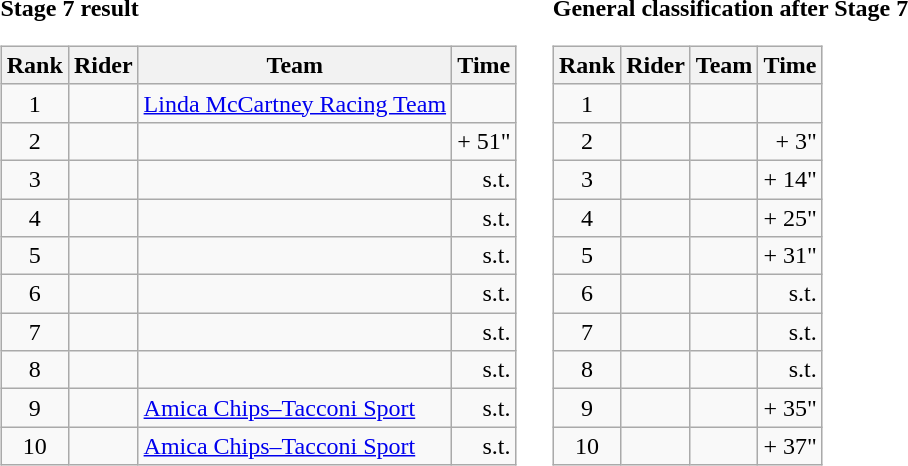<table>
<tr>
<td><strong>Stage 7 result</strong><br><table class="wikitable">
<tr>
<th scope="col">Rank</th>
<th scope="col">Rider</th>
<th scope="col">Team</th>
<th scope="col">Time</th>
</tr>
<tr>
<td style="text-align:center;">1</td>
<td></td>
<td><a href='#'>Linda McCartney  Racing Team</a></td>
<td style="text-align:right;"></td>
</tr>
<tr>
<td style="text-align:center;">2</td>
<td></td>
<td></td>
<td style="text-align:right;">+ 51"</td>
</tr>
<tr>
<td style="text-align:center;">3</td>
<td></td>
<td></td>
<td style="text-align:right;">s.t.</td>
</tr>
<tr>
<td style="text-align:center;">4</td>
<td></td>
<td></td>
<td style="text-align:right;">s.t.</td>
</tr>
<tr>
<td style="text-align:center;">5</td>
<td></td>
<td></td>
<td style="text-align:right;">s.t.</td>
</tr>
<tr>
<td style="text-align:center;">6</td>
<td></td>
<td></td>
<td style="text-align:right;">s.t.</td>
</tr>
<tr>
<td style="text-align:center;">7</td>
<td></td>
<td></td>
<td style="text-align:right;">s.t.</td>
</tr>
<tr>
<td style="text-align:center;">8</td>
<td></td>
<td></td>
<td style="text-align:right;">s.t.</td>
</tr>
<tr>
<td style="text-align:center;">9</td>
<td></td>
<td><a href='#'>Amica Chips–Tacconi Sport</a></td>
<td style="text-align:right;">s.t.</td>
</tr>
<tr>
<td style="text-align:center;">10</td>
<td></td>
<td><a href='#'>Amica Chips–Tacconi Sport</a></td>
<td style="text-align:right;">s.t.</td>
</tr>
</table>
</td>
<td></td>
<td><strong>General classification after Stage 7</strong><br><table class="wikitable">
<tr>
<th scope="col">Rank</th>
<th scope="col">Rider</th>
<th scope="col">Team</th>
<th scope="col">Time</th>
</tr>
<tr>
<td style="text-align:center;">1</td>
<td></td>
<td></td>
<td style="text-align:right;"></td>
</tr>
<tr>
<td style="text-align:center;">2</td>
<td></td>
<td></td>
<td style="text-align:right;">+ 3"</td>
</tr>
<tr>
<td style="text-align:center;">3</td>
<td></td>
<td></td>
<td style="text-align:right;">+ 14"</td>
</tr>
<tr>
<td style="text-align:center;">4</td>
<td></td>
<td></td>
<td style="text-align:right;">+ 25"</td>
</tr>
<tr>
<td style="text-align:center;">5</td>
<td></td>
<td></td>
<td style="text-align:right;">+ 31"</td>
</tr>
<tr>
<td style="text-align:center;">6</td>
<td></td>
<td></td>
<td style="text-align:right;">s.t.</td>
</tr>
<tr>
<td style="text-align:center;">7</td>
<td></td>
<td></td>
<td style="text-align:right;">s.t.</td>
</tr>
<tr>
<td style="text-align:center;">8</td>
<td></td>
<td></td>
<td style="text-align:right;">s.t.</td>
</tr>
<tr>
<td style="text-align:center;">9</td>
<td></td>
<td></td>
<td style="text-align:right;">+ 35"</td>
</tr>
<tr>
<td style="text-align:center;">10</td>
<td></td>
<td></td>
<td style="text-align:right;">+ 37"</td>
</tr>
</table>
</td>
</tr>
</table>
